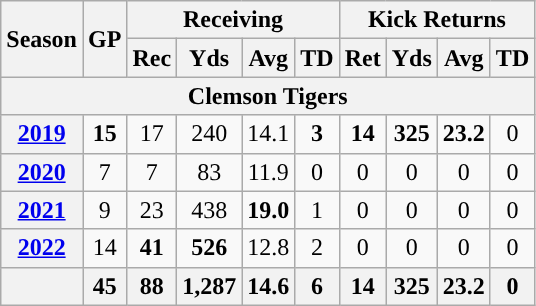<table class="wikitable" style="text-align:center;">
<tr>
<th rowspan="2">Season</th>
<th rowspan="2">GP</th>
<th colspan="4">Receiving</th>
<th colspan="4">Kick Returns</th>
</tr>
<tr>
<th>Rec</th>
<th>Yds</th>
<th>Avg</th>
<th>TD</th>
<th>Ret</th>
<th>Yds</th>
<th>Avg</th>
<th>TD</th>
</tr>
<tr>
<th colspan="11">Clemson Tigers</th>
</tr>
<tr>
<th><a href='#'>2019</a></th>
<td><strong>15</strong></td>
<td>17</td>
<td>240</td>
<td>14.1</td>
<td><strong>3</strong></td>
<td><strong>14</strong></td>
<td><strong>325</strong></td>
<td><strong>23.2</strong></td>
<td>0</td>
</tr>
<tr>
<th><a href='#'>2020</a></th>
<td>7</td>
<td>7</td>
<td>83</td>
<td>11.9</td>
<td>0</td>
<td>0</td>
<td>0</td>
<td>0</td>
<td>0</td>
</tr>
<tr>
<th><a href='#'>2021</a></th>
<td>9</td>
<td>23</td>
<td>438</td>
<td><strong>19.0</strong></td>
<td>1</td>
<td>0</td>
<td>0</td>
<td>0</td>
<td>0</td>
</tr>
<tr>
<th><a href='#'>2022</a></th>
<td>14</td>
<td><strong>41</strong></td>
<td><strong>526</strong></td>
<td>12.8</td>
<td>2</td>
<td>0</td>
<td>0</td>
<td>0</td>
<td>0</td>
</tr>
<tr>
<th></th>
<th>45</th>
<th>88</th>
<th>1,287</th>
<th>14.6</th>
<th>6</th>
<th>14</th>
<th>325</th>
<th>23.2</th>
<th>0</th>
</tr>
</table>
